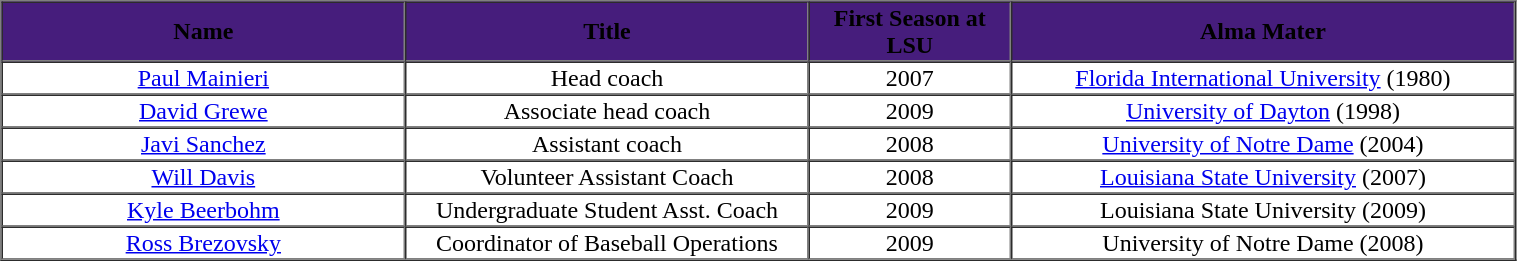<table cellpadding="1" border="1" cellspacing="0" width="80%">
<tr>
<th bgcolor="#461D7C" width="20%"><span>Name</span></th>
<th bgcolor="#461D7C" width="20%"><span>Title</span></th>
<th bgcolor="#461D7C" width="10%"><span>First Season at LSU</span></th>
<th bgcolor="#461D7C" width="25%"><span>Alma Mater</span></th>
</tr>
<tr align="center">
<td><a href='#'>Paul Mainieri</a></td>
<td>Head coach</td>
<td>2007</td>
<td><a href='#'>Florida International University</a> (1980)</td>
</tr>
<tr align="center">
<td><a href='#'>David Grewe</a></td>
<td>Associate head coach</td>
<td>2009</td>
<td><a href='#'>University of Dayton</a> (1998)</td>
</tr>
<tr align="center">
<td><a href='#'>Javi Sanchez</a></td>
<td>Assistant coach</td>
<td>2008</td>
<td><a href='#'>University of Notre Dame</a> (2004)</td>
</tr>
<tr align="center">
<td><a href='#'>Will Davis</a></td>
<td>Volunteer Assistant Coach</td>
<td>2008</td>
<td><a href='#'>Louisiana State University</a> (2007)</td>
</tr>
<tr align="center">
<td><a href='#'>Kyle Beerbohm</a></td>
<td>Undergraduate Student Asst. Coach</td>
<td>2009</td>
<td>Louisiana State University (2009)</td>
</tr>
<tr align="center">
<td><a href='#'>Ross Brezovsky</a></td>
<td>Coordinator of Baseball Operations</td>
<td>2009</td>
<td>University of Notre Dame (2008)</td>
</tr>
</table>
